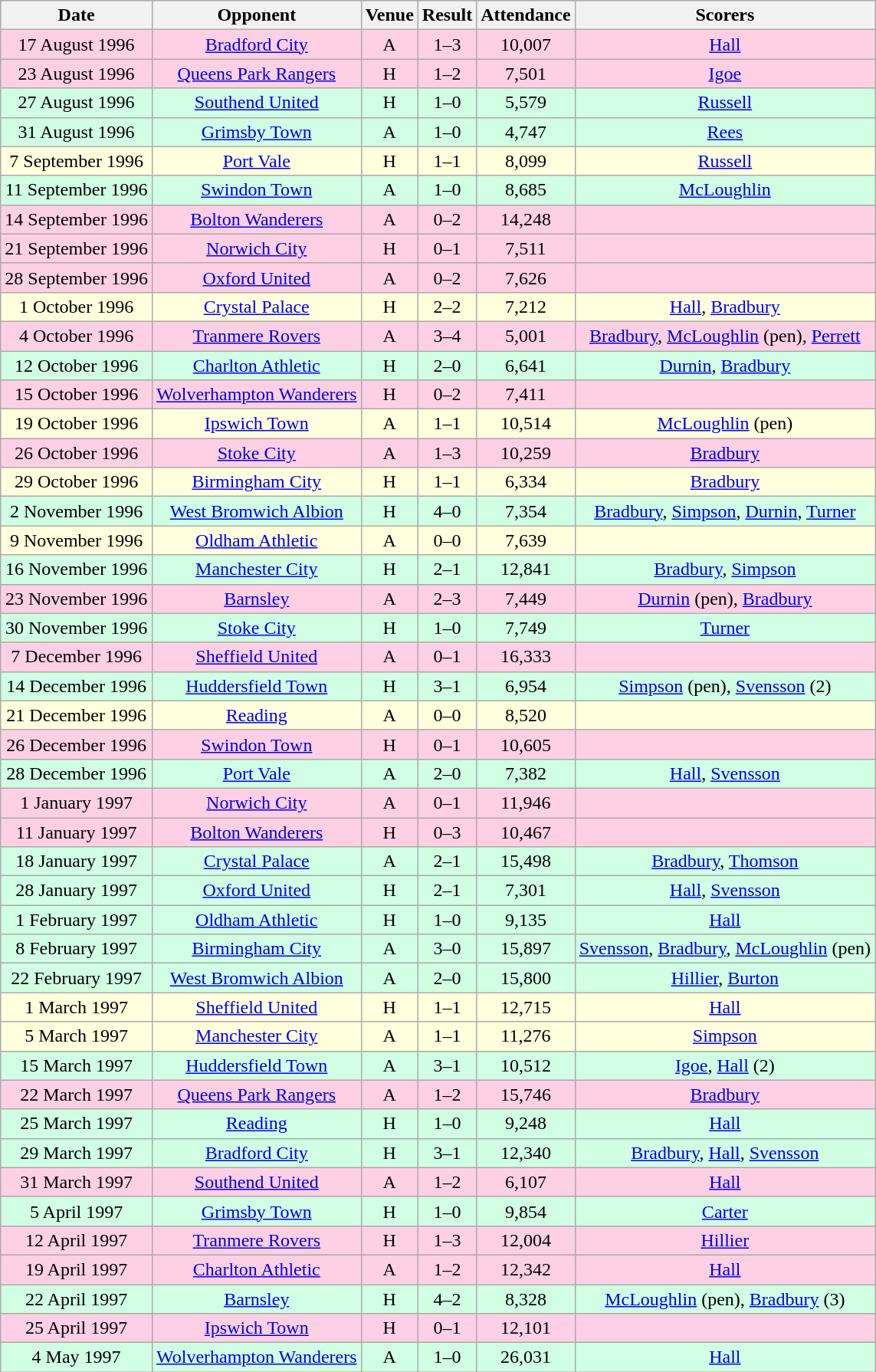<table class="wikitable sortable" style="font-size:100%; text-align:center">
<tr>
<th>Date</th>
<th>Opponent</th>
<th>Venue</th>
<th>Result</th>
<th>Attendance</th>
<th>Scorers</th>
</tr>
<tr style="background-color: #ffd0e3;">
<td>17 August 1996</td>
<td><a href='#'>Bradford City</a></td>
<td>A</td>
<td>1–3</td>
<td>10,007</td>
<td><a href='#'>Hall</a></td>
</tr>
<tr style="background-color: #ffd0e3;">
<td>23 August 1996</td>
<td><a href='#'>Queens Park Rangers</a></td>
<td>H</td>
<td>1–2</td>
<td>7,501</td>
<td><a href='#'>Igoe</a></td>
</tr>
<tr style="background-color: #d0ffe3;">
<td>27 August 1996</td>
<td><a href='#'>Southend United</a></td>
<td>H</td>
<td>1–0</td>
<td>5,579</td>
<td><a href='#'>Russell</a></td>
</tr>
<tr style="background-color: #d0ffe3;">
<td>31 August 1996</td>
<td><a href='#'>Grimsby Town</a></td>
<td>A</td>
<td>1–0</td>
<td>4,747</td>
<td><a href='#'>Rees</a></td>
</tr>
<tr style="background-color: #ffffdd;">
<td>7 September 1996</td>
<td><a href='#'>Port Vale</a></td>
<td>H</td>
<td>1–1</td>
<td>8,099</td>
<td><a href='#'>Russell</a></td>
</tr>
<tr style="background-color: #d0ffe3;">
<td>11 September 1996</td>
<td><a href='#'>Swindon Town</a></td>
<td>A</td>
<td>1–0</td>
<td>8,685</td>
<td><a href='#'>McLoughlin</a></td>
</tr>
<tr style="background-color: #ffd0e3;">
<td>14 September 1996</td>
<td><a href='#'>Bolton Wanderers</a></td>
<td>A</td>
<td>0–2</td>
<td>14,248</td>
<td></td>
</tr>
<tr style="background-color: #ffd0e3;">
<td>21 September 1996</td>
<td><a href='#'>Norwich City</a></td>
<td>H</td>
<td>0–1</td>
<td>7,511</td>
<td></td>
</tr>
<tr style="background-color: #ffd0e3;">
<td>28 September 1996</td>
<td><a href='#'>Oxford United</a></td>
<td>A</td>
<td>0–2</td>
<td>7,626</td>
<td></td>
</tr>
<tr style="background-color: #ffffdd;">
<td>1 October 1996</td>
<td><a href='#'>Crystal Palace</a></td>
<td>H</td>
<td>2–2</td>
<td>7,212</td>
<td><a href='#'>Hall</a>, <a href='#'>Bradbury</a></td>
</tr>
<tr style="background-color: #ffd0e3;">
<td>4 October 1996</td>
<td><a href='#'>Tranmere Rovers</a></td>
<td>A</td>
<td>3–4</td>
<td>5,001</td>
<td><a href='#'>Bradbury</a>, <a href='#'>McLoughlin</a> (pen), <a href='#'>Perrett</a></td>
</tr>
<tr style="background-color: #d0ffe3;">
<td>12 October 1996</td>
<td><a href='#'>Charlton Athletic</a></td>
<td>H</td>
<td>2–0</td>
<td>6,641</td>
<td><a href='#'>Durnin</a>, <a href='#'>Bradbury</a></td>
</tr>
<tr style="background-color: #ffd0e3;">
<td>15 October 1996</td>
<td><a href='#'>Wolverhampton Wanderers</a></td>
<td>H</td>
<td>0–2</td>
<td>7,411</td>
<td></td>
</tr>
<tr style="background-color: #ffffdd;">
<td>19 October 1996</td>
<td><a href='#'>Ipswich Town</a></td>
<td>A</td>
<td>1–1</td>
<td>10,514</td>
<td><a href='#'>McLoughlin</a> (pen)</td>
</tr>
<tr style="background-color: #ffd0e3;">
<td>26 October 1996</td>
<td><a href='#'>Stoke City</a></td>
<td>A</td>
<td>1–3</td>
<td>10,259</td>
<td><a href='#'>Bradbury</a></td>
</tr>
<tr style="background-color: #ffffdd;">
<td>29 October 1996</td>
<td><a href='#'>Birmingham City</a></td>
<td>H</td>
<td>1–1</td>
<td>6,334</td>
<td><a href='#'>Bradbury</a></td>
</tr>
<tr style="background-color: #d0ffe3;">
<td>2 November 1996</td>
<td><a href='#'>West Bromwich Albion</a></td>
<td>H</td>
<td>4–0</td>
<td>7,354</td>
<td><a href='#'>Bradbury</a>, <a href='#'>Simpson</a>, <a href='#'>Durnin</a>, <a href='#'>Turner</a></td>
</tr>
<tr style="background-color: #ffffdd;">
<td>9 November 1996</td>
<td><a href='#'>Oldham Athletic</a></td>
<td>A</td>
<td>0–0</td>
<td>7,639</td>
<td></td>
</tr>
<tr style="background-color: #d0ffe3;">
<td>16 November 1996</td>
<td><a href='#'>Manchester City</a></td>
<td>H</td>
<td>2–1</td>
<td>12,841</td>
<td><a href='#'>Bradbury</a>, <a href='#'>Simpson</a></td>
</tr>
<tr style="background-color: #ffd0e3;">
<td>23 November 1996</td>
<td><a href='#'>Barnsley</a></td>
<td>A</td>
<td>2–3</td>
<td>7,449</td>
<td><a href='#'>Durnin</a> (pen), <a href='#'>Bradbury</a></td>
</tr>
<tr style="background-color: #d0ffe3;">
<td>30 November 1996</td>
<td><a href='#'>Stoke City</a></td>
<td>H</td>
<td>1–0</td>
<td>7,749</td>
<td><a href='#'>Turner</a></td>
</tr>
<tr style="background-color: #ffd0e3;">
<td>7 December 1996</td>
<td><a href='#'>Sheffield United</a></td>
<td>A</td>
<td>0–1</td>
<td>16,333</td>
<td></td>
</tr>
<tr style="background-color: #d0ffe3;">
<td>14 December 1996</td>
<td><a href='#'>Huddersfield Town</a></td>
<td>H</td>
<td>3–1</td>
<td>6,954</td>
<td><a href='#'>Simpson</a> (pen), <a href='#'>Svensson</a> (2)</td>
</tr>
<tr style="background-color: #ffffdd;">
<td>21 December 1996</td>
<td><a href='#'>Reading</a></td>
<td>A</td>
<td>0–0</td>
<td>8,520</td>
<td></td>
</tr>
<tr style="background-color: #ffd0e3;">
<td>26 December 1996</td>
<td><a href='#'>Swindon Town</a></td>
<td>H</td>
<td>0–1</td>
<td>10,605</td>
<td></td>
</tr>
<tr style="background-color: #d0ffe3;">
<td>28 December 1996</td>
<td><a href='#'>Port Vale</a></td>
<td>A</td>
<td>2–0</td>
<td>7,382</td>
<td><a href='#'>Hall</a>, <a href='#'>Svensson</a></td>
</tr>
<tr style="background-color: #ffd0e3;">
<td>1 January 1997</td>
<td><a href='#'>Norwich City</a></td>
<td>A</td>
<td>0–1</td>
<td>11,946</td>
<td></td>
</tr>
<tr style="background-color: #ffd0e3;">
<td>11 January 1997</td>
<td><a href='#'>Bolton Wanderers</a></td>
<td>H</td>
<td>0–3</td>
<td>10,467</td>
<td></td>
</tr>
<tr style="background-color: #d0ffe3;">
<td>18 January 1997</td>
<td><a href='#'>Crystal Palace</a></td>
<td>A</td>
<td>2–1</td>
<td>15,498</td>
<td><a href='#'>Bradbury</a>, <a href='#'>Thomson</a></td>
</tr>
<tr style="background-color: #d0ffe3;">
<td>28 January 1997</td>
<td><a href='#'>Oxford United</a></td>
<td>H</td>
<td>2–1</td>
<td>7,301</td>
<td><a href='#'>Hall</a>, <a href='#'>Svensson</a></td>
</tr>
<tr style="background-color: #d0ffe3;">
<td>1 February 1997</td>
<td><a href='#'>Oldham Athletic</a></td>
<td>H</td>
<td>1–0</td>
<td>9,135</td>
<td><a href='#'>Hall</a></td>
</tr>
<tr style="background-color: #d0ffe3;">
<td>8 February 1997</td>
<td><a href='#'>Birmingham City</a></td>
<td>A</td>
<td>3–0</td>
<td>15,897</td>
<td><a href='#'>Svensson</a>, <a href='#'>Bradbury</a>, <a href='#'>McLoughlin</a> (pen)</td>
</tr>
<tr style="background-color: #d0ffe3;">
<td>22 February 1997</td>
<td><a href='#'>West Bromwich Albion</a></td>
<td>A</td>
<td>2–0</td>
<td>15,800</td>
<td><a href='#'>Hillier</a>, <a href='#'>Burton</a></td>
</tr>
<tr style="background-color: #ffffdd;">
<td>1 March 1997</td>
<td><a href='#'>Sheffield United</a></td>
<td>H</td>
<td>1–1</td>
<td>12,715</td>
<td><a href='#'>Hall</a></td>
</tr>
<tr style="background-color: #ffffdd;">
<td>5 March 1997</td>
<td><a href='#'>Manchester City</a></td>
<td>A</td>
<td>1–1</td>
<td>11,276</td>
<td><a href='#'>Simpson</a></td>
</tr>
<tr style="background-color: #d0ffe3;">
<td>15 March 1997</td>
<td><a href='#'>Huddersfield Town</a></td>
<td>A</td>
<td>3–1</td>
<td>10,512</td>
<td><a href='#'>Igoe</a>, <a href='#'>Hall</a> (2)</td>
</tr>
<tr style="background-color: #ffd0e3;">
<td>22 March 1997</td>
<td><a href='#'>Queens Park Rangers</a></td>
<td>A</td>
<td>1–2</td>
<td>15,746</td>
<td><a href='#'>Bradbury</a></td>
</tr>
<tr style="background-color: #d0ffe3;">
<td>25 March 1997</td>
<td><a href='#'>Reading</a></td>
<td>H</td>
<td>1–0</td>
<td>9,248</td>
<td><a href='#'>Hall</a></td>
</tr>
<tr style="background-color: #d0ffe3;">
<td>29 March 1997</td>
<td><a href='#'>Bradford City</a></td>
<td>H</td>
<td>3–1</td>
<td>12,340</td>
<td><a href='#'>Bradbury</a>, <a href='#'>Hall</a>, <a href='#'>Svensson</a></td>
</tr>
<tr style="background-color: #ffd0e3;">
<td>31 March 1997</td>
<td><a href='#'>Southend United</a></td>
<td>A</td>
<td>1–2</td>
<td>6,107</td>
<td><a href='#'>Hall</a></td>
</tr>
<tr style="background-color: #d0ffe3;">
<td>5 April 1997</td>
<td><a href='#'>Grimsby Town</a></td>
<td>H</td>
<td>1–0</td>
<td>9,854</td>
<td><a href='#'>Carter</a></td>
</tr>
<tr style="background-color: #ffd0e3;">
<td>12 April 1997</td>
<td><a href='#'>Tranmere Rovers</a></td>
<td>H</td>
<td>1–3</td>
<td>12,004</td>
<td><a href='#'>Hillier</a></td>
</tr>
<tr style="background-color: #ffd0e3;">
<td>19 April 1997</td>
<td><a href='#'>Charlton Athletic</a></td>
<td>A</td>
<td>1–2</td>
<td>12,342</td>
<td><a href='#'>Hall</a></td>
</tr>
<tr style="background-color: #d0ffe3;">
<td>22 April 1997</td>
<td><a href='#'>Barnsley</a></td>
<td>H</td>
<td>4–2</td>
<td>8,328</td>
<td><a href='#'>McLoughlin</a> (pen), <a href='#'>Bradbury</a> (3)</td>
</tr>
<tr style="background-color: #ffd0e3;">
<td>25 April 1997</td>
<td><a href='#'>Ipswich Town</a></td>
<td>H</td>
<td>0–1</td>
<td>12,101</td>
<td></td>
</tr>
<tr style="background-color: #d0ffe3;">
<td>4 May 1997</td>
<td><a href='#'>Wolverhampton Wanderers</a></td>
<td>A</td>
<td>1–0</td>
<td>26,031</td>
<td><a href='#'>Hall</a></td>
</tr>
</table>
